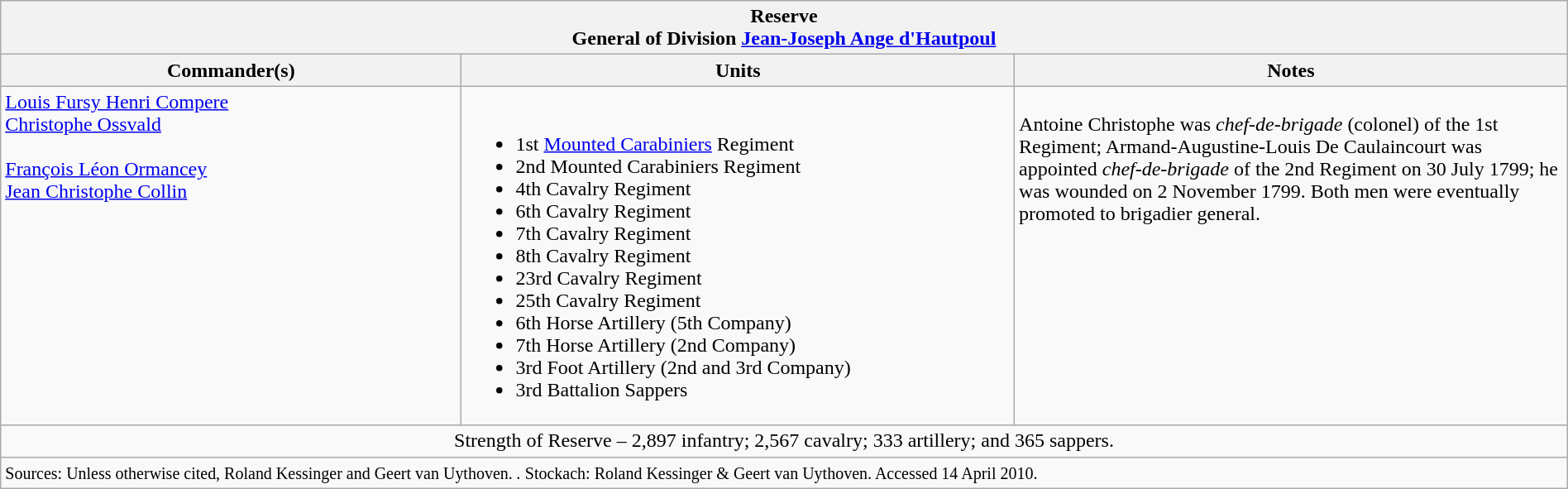<table class="wikitable" width=100%>
<tr valign="top">
<th colspan="11" bgcolor="white">Reserve<br>General of Division <a href='#'>Jean-Joseph Ange d'Hautpoul</a></th>
</tr>
<tr valign="top"|- valign="top">
<th width=25%; align= center>Commander(s)</th>
<th width=30%; align= center>Units</th>
<th width=30%; align= center>Notes</th>
</tr>
<tr valign="top">
<td align= left><a href='#'>Louis Fursy Henri Compere</a><br> <a href='#'>Christophe Ossvald</a><br><br><a href='#'>François Léon Ormancey</a><br><a href='#'>Jean Christophe Collin</a></td>
<td align= left><br><ul><li>1st <a href='#'>Mounted Carabiniers</a> Regiment</li><li>2nd Mounted Carabiniers Regiment</li><li>4th Cavalry Regiment</li><li>6th Cavalry Regiment</li><li>7th Cavalry Regiment</li><li>8th Cavalry Regiment</li><li>23rd Cavalry Regiment</li><li>25th Cavalry Regiment</li><li>6th Horse Artillery (5th Company)</li><li>7th Horse Artillery (2nd Company)</li><li>3rd Foot Artillery (2nd and 3rd Company)</li><li>3rd Battalion Sappers</li></ul></td>
<td align= left><br>Antoine Christophe was <em>chef-de-brigade</em> (colonel) of the 1st Regiment; Armand-Augustine-Louis De Caulaincourt was appointed <em>chef-de-brigade</em> of the 2nd Regiment on 30 July 1799; he was wounded on 2 November 1799. Both men were eventually promoted to brigadier general.</td>
</tr>
<tr valign="top">
<td colspan="9" align="center">Strength of Reserve – 2,897 infantry; 2,567 cavalry; 333 artillery; and 365 sappers.</td>
</tr>
<tr valign="top">
<td colspan="9" align="left"><small>Sources: Unless otherwise cited, Roland Kessinger and Geert van Uythoven. <em> .</em> Stockach: Roland Kessinger & Geert van Uythoven. Accessed 14 April 2010.</small></td>
</tr>
</table>
